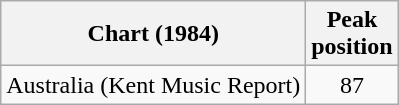<table class="wikitable sortable">
<tr>
<th>Chart (1984)</th>
<th>Peak<br>position</th>
</tr>
<tr>
<td>Australia (Kent Music Report)</td>
<td style="text-align:center;">87</td>
</tr>
</table>
